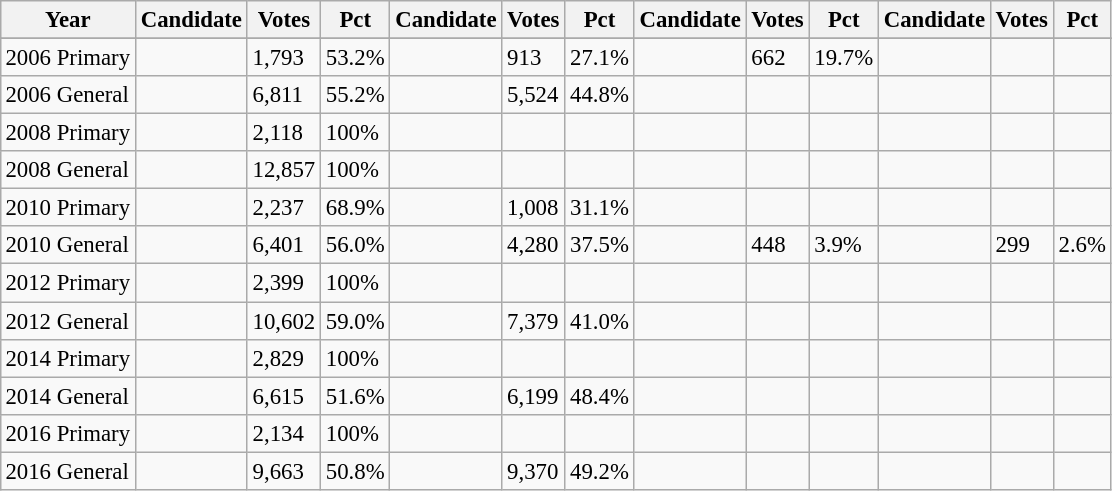<table class="wikitable" style="margin:0.5em ; font-size:95%">
<tr>
<th>Year</th>
<th>Candidate</th>
<th>Votes</th>
<th>Pct</th>
<th>Candidate</th>
<th>Votes</th>
<th>Pct</th>
<th>Candidate</th>
<th>Votes</th>
<th>Pct</th>
<th>Candidate</th>
<th>Votes</th>
<th>Pct</th>
</tr>
<tr>
</tr>
<tr>
<td>2006 Primary</td>
<td></td>
<td>1,793</td>
<td>53.2%</td>
<td></td>
<td>913</td>
<td>27.1%</td>
<td></td>
<td>662</td>
<td>19.7%</td>
<td></td>
<td></td>
<td></td>
</tr>
<tr>
<td>2006 General</td>
<td></td>
<td>6,811</td>
<td>55.2%</td>
<td></td>
<td>5,524</td>
<td>44.8%</td>
<td></td>
<td></td>
<td></td>
<td></td>
<td></td>
<td></td>
</tr>
<tr>
<td>2008 Primary</td>
<td></td>
<td>2,118</td>
<td>100%</td>
<td></td>
<td></td>
<td></td>
<td></td>
<td></td>
<td></td>
<td></td>
<td></td>
<td></td>
</tr>
<tr>
<td>2008 General</td>
<td></td>
<td>12,857</td>
<td>100%</td>
<td></td>
<td></td>
<td></td>
<td></td>
<td></td>
<td></td>
<td></td>
<td></td>
<td></td>
</tr>
<tr>
<td>2010 Primary</td>
<td></td>
<td>2,237</td>
<td>68.9%</td>
<td></td>
<td>1,008</td>
<td>31.1%</td>
<td></td>
<td></td>
<td></td>
<td></td>
<td></td>
<td></td>
</tr>
<tr>
<td>2010 General</td>
<td></td>
<td>6,401</td>
<td>56.0%</td>
<td></td>
<td>4,280</td>
<td>37.5%</td>
<td></td>
<td>448</td>
<td>3.9%</td>
<td></td>
<td>299</td>
<td>2.6%</td>
</tr>
<tr>
<td>2012 Primary</td>
<td></td>
<td>2,399</td>
<td>100%</td>
<td></td>
<td></td>
<td></td>
<td></td>
<td></td>
<td></td>
<td></td>
<td></td>
<td></td>
</tr>
<tr>
<td>2012 General</td>
<td></td>
<td>10,602</td>
<td>59.0%</td>
<td></td>
<td>7,379</td>
<td>41.0%</td>
<td></td>
<td></td>
<td></td>
<td></td>
<td></td>
<td></td>
</tr>
<tr>
<td>2014 Primary</td>
<td></td>
<td>2,829</td>
<td>100%</td>
<td></td>
<td></td>
<td></td>
<td></td>
<td></td>
<td></td>
<td></td>
<td></td>
<td></td>
</tr>
<tr>
<td>2014 General</td>
<td></td>
<td>6,615</td>
<td>51.6%</td>
<td></td>
<td>6,199</td>
<td>48.4%</td>
<td></td>
<td></td>
<td></td>
<td></td>
<td></td>
<td></td>
</tr>
<tr>
<td>2016 Primary</td>
<td></td>
<td>2,134</td>
<td>100%</td>
<td></td>
<td></td>
<td></td>
<td></td>
<td></td>
<td></td>
<td></td>
<td></td>
<td></td>
</tr>
<tr>
<td>2016 General</td>
<td></td>
<td>9,663</td>
<td>50.8%</td>
<td></td>
<td>9,370</td>
<td>49.2%</td>
<td></td>
<td></td>
<td></td>
<td></td>
<td></td>
<td></td>
</tr>
</table>
